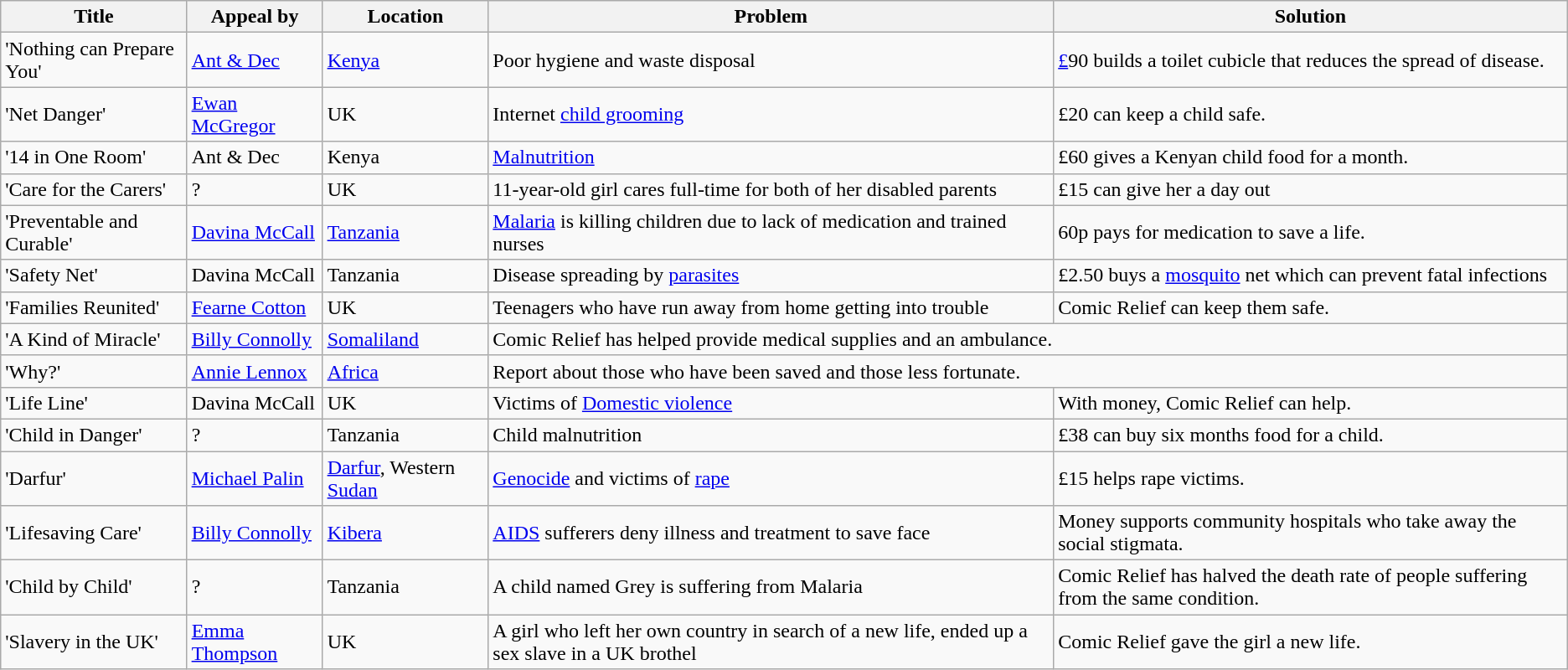<table class="wikitable">
<tr>
<th>Title</th>
<th>Appeal by</th>
<th>Location</th>
<th>Problem</th>
<th>Solution</th>
</tr>
<tr>
<td>'Nothing can Prepare You'</td>
<td><a href='#'>Ant & Dec</a></td>
<td><a href='#'>Kenya</a></td>
<td>Poor hygiene and waste disposal</td>
<td><a href='#'>£</a>90 builds a toilet cubicle that reduces the spread of disease.</td>
</tr>
<tr>
<td>'Net Danger'</td>
<td><a href='#'>Ewan McGregor</a></td>
<td>UK</td>
<td>Internet <a href='#'>child grooming</a></td>
<td>£20 can keep a child safe.</td>
</tr>
<tr>
<td>'14 in One Room'</td>
<td>Ant & Dec</td>
<td>Kenya</td>
<td><a href='#'>Malnutrition</a></td>
<td>£60 gives a Kenyan child food for a month.</td>
</tr>
<tr>
<td>'Care for the Carers'</td>
<td>?</td>
<td>UK</td>
<td>11-year-old girl cares full-time for both of her disabled parents</td>
<td>£15 can give her a day out</td>
</tr>
<tr>
<td>'Preventable and Curable'</td>
<td><a href='#'>Davina McCall</a></td>
<td><a href='#'>Tanzania</a></td>
<td><a href='#'>Malaria</a> is killing children due to lack of medication and trained nurses</td>
<td>60p pays for medication to save a life.</td>
</tr>
<tr>
<td>'Safety Net'</td>
<td>Davina McCall</td>
<td>Tanzania</td>
<td>Disease spreading by <a href='#'>parasites</a></td>
<td>£2.50 buys a <a href='#'>mosquito</a> net which can prevent fatal infections</td>
</tr>
<tr>
<td>'Families Reunited'</td>
<td><a href='#'>Fearne Cotton</a></td>
<td>UK</td>
<td>Teenagers who have run away from home getting into trouble</td>
<td>Comic Relief can keep them safe.</td>
</tr>
<tr>
<td>'A Kind of Miracle'</td>
<td><a href='#'>Billy Connolly</a></td>
<td><a href='#'>Somaliland</a></td>
<td colspan=2>Comic Relief has helped provide medical supplies and an ambulance.</td>
</tr>
<tr>
<td>'Why?'</td>
<td><a href='#'>Annie Lennox</a></td>
<td><a href='#'>Africa</a></td>
<td colspan=2>Report about those who have been saved and those less fortunate.</td>
</tr>
<tr>
<td>'Life Line'</td>
<td>Davina McCall</td>
<td>UK</td>
<td>Victims of <a href='#'>Domestic violence</a></td>
<td>With money, Comic Relief can help.</td>
</tr>
<tr>
<td>'Child in Danger'</td>
<td>?</td>
<td>Tanzania</td>
<td>Child malnutrition</td>
<td>£38 can buy six months food for a child.</td>
</tr>
<tr>
<td>'Darfur'</td>
<td><a href='#'>Michael Palin</a></td>
<td><a href='#'>Darfur</a>, Western <a href='#'>Sudan</a></td>
<td><a href='#'>Genocide</a> and victims of <a href='#'>rape</a></td>
<td>£15 helps rape victims.</td>
</tr>
<tr>
<td>'Lifesaving Care'</td>
<td><a href='#'>Billy Connolly</a></td>
<td><a href='#'>Kibera</a></td>
<td><a href='#'>AIDS</a> sufferers deny illness and treatment to save face</td>
<td>Money supports community hospitals who take away the social stigmata.</td>
</tr>
<tr>
<td>'Child by Child'</td>
<td>?</td>
<td>Tanzania</td>
<td>A child named Grey is suffering from Malaria</td>
<td>Comic Relief has halved the death rate of people suffering from the same condition.</td>
</tr>
<tr>
<td>'Slavery in the UK'</td>
<td><a href='#'>Emma Thompson</a></td>
<td>UK</td>
<td>A girl who left her own country in search of a new life, ended up a sex slave in a UK brothel</td>
<td>Comic Relief gave the girl a new life.</td>
</tr>
</table>
